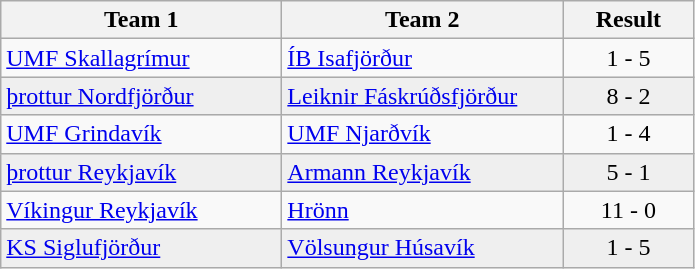<table class="wikitable">
<tr>
<th width="180">Team 1</th>
<th width="180">Team 2</th>
<th width="80">Result</th>
</tr>
<tr>
<td><a href='#'>UMF Skallagrímur</a></td>
<td><a href='#'>ÍB Isafjörður</a></td>
<td align="center">1 - 5</td>
</tr>
<tr style="background:#EFEFEF">
<td><a href='#'>þrottur Nordfjörður</a></td>
<td><a href='#'>Leiknir Fáskrúðsfjörður</a></td>
<td align="center">8 - 2</td>
</tr>
<tr>
<td><a href='#'>UMF Grindavík</a></td>
<td><a href='#'>UMF Njarðvík</a></td>
<td align="center">1 - 4</td>
</tr>
<tr style="background:#EFEFEF">
<td><a href='#'>þrottur Reykjavík</a></td>
<td><a href='#'>Armann Reykjavík</a></td>
<td align="center">5 - 1</td>
</tr>
<tr>
<td><a href='#'>Víkingur Reykjavík</a></td>
<td><a href='#'>Hrönn</a></td>
<td align="center">11 - 0</td>
</tr>
<tr style="background:#EFEFEF">
<td><a href='#'>KS Siglufjörður</a></td>
<td><a href='#'>Völsungur Húsavík</a></td>
<td align="center">1 - 5</td>
</tr>
</table>
